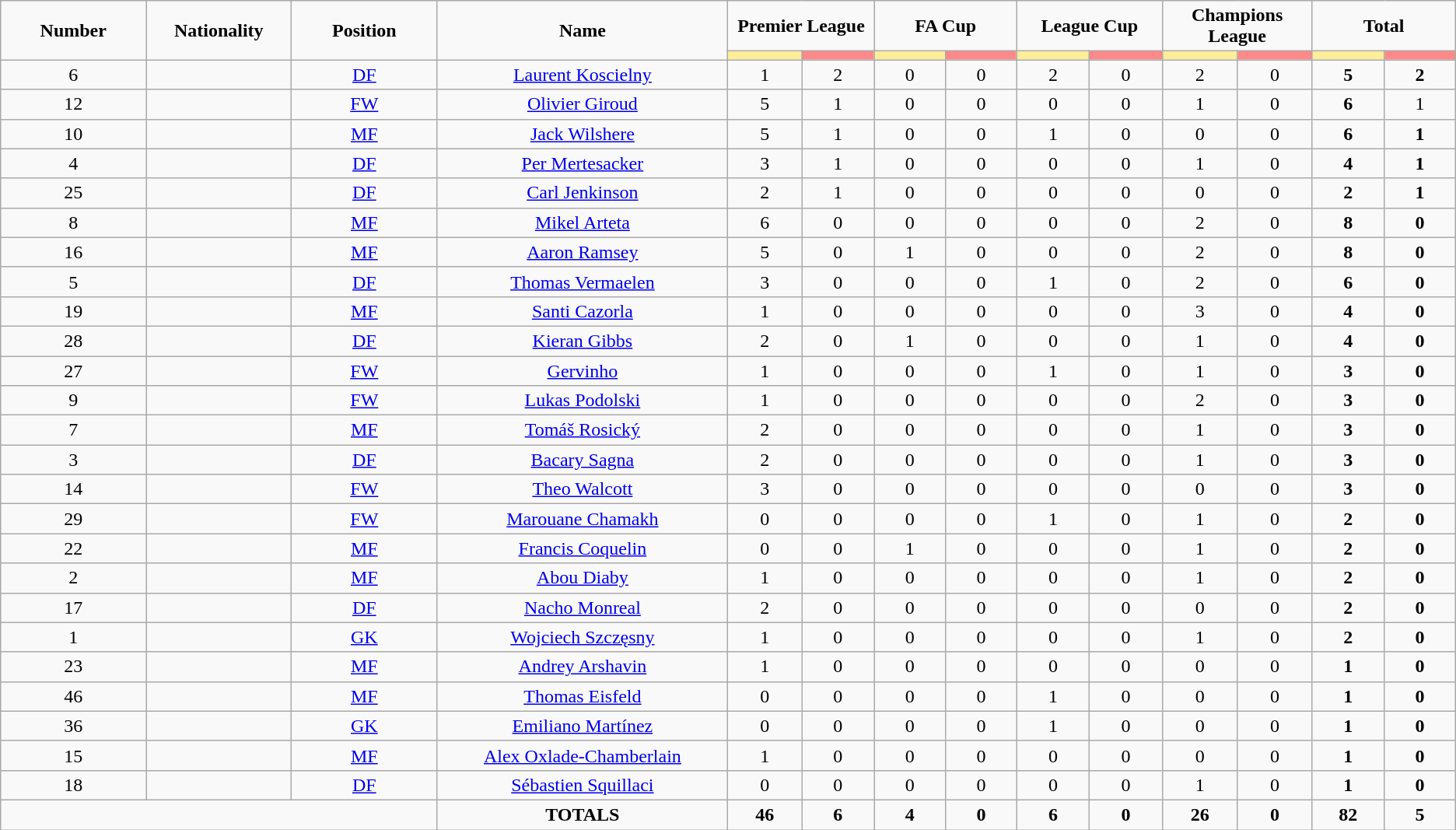<table class="wikitable" style="text-align:center;">
<tr style="text-align:center;">
<td rowspan="2" style="width:10%; "><strong>Number</strong></td>
<td rowspan="2" style="width:10%; "><strong>Nationality</strong></td>
<td rowspan="2" style="width:10%; "><strong>Position</strong></td>
<td rowspan="2" style="width:20%; "><strong>Name</strong></td>
<td colspan="2"><strong>Premier League</strong></td>
<td colspan="2"><strong>FA Cup</strong></td>
<td colspan="2"><strong>League Cup</strong></td>
<td colspan="2"><strong>Champions League</strong></td>
<td colspan="2"><strong>Total</strong></td>
</tr>
<tr>
<th style="width:60px; background:#fe9;"></th>
<th style="width:60px; background:#ff8888;"></th>
<th style="width:60px; background:#fe9;"></th>
<th style="width:60px; background:#ff8888;"></th>
<th style="width:60px; background:#fe9;"></th>
<th style="width:60px; background:#ff8888;"></th>
<th style="width:60px; background:#fe9;"></th>
<th style="width:60px; background:#ff8888;"></th>
<th style="width:60px; background:#fe9;"></th>
<th style="width:60px; background:#ff8888;"></th>
</tr>
<tr>
<td>6</td>
<td></td>
<td><a href='#'>DF</a></td>
<td><a href='#'>Laurent Koscielny</a></td>
<td>1</td>
<td>2</td>
<td>0</td>
<td>0</td>
<td>2</td>
<td>0</td>
<td>2</td>
<td>0</td>
<td><strong>5</strong></td>
<td><strong>2</strong></td>
</tr>
<tr>
<td>12</td>
<td></td>
<td><a href='#'>FW</a></td>
<td><a href='#'>Olivier Giroud</a></td>
<td>5</td>
<td>1</td>
<td>0</td>
<td>0</td>
<td>0</td>
<td>0</td>
<td>1</td>
<td>0</td>
<td><strong>6<em></td>
<td></strong>1</em></td>
</tr>
<tr>
<td>10</td>
<td></td>
<td><a href='#'>MF</a></td>
<td><a href='#'>Jack Wilshere</a></td>
<td>5</td>
<td>1</td>
<td>0</td>
<td>0</td>
<td>1</td>
<td>0</td>
<td>0</td>
<td>0</td>
<td><strong>6</strong></td>
<td><strong>1</strong></td>
</tr>
<tr>
<td>4</td>
<td></td>
<td><a href='#'>DF</a></td>
<td><a href='#'>Per Mertesacker</a></td>
<td>3</td>
<td>1</td>
<td>0</td>
<td>0</td>
<td>0</td>
<td>0</td>
<td>1</td>
<td>0</td>
<td><strong>4</strong></td>
<td><strong>1</strong></td>
</tr>
<tr>
<td>25</td>
<td></td>
<td><a href='#'>DF</a></td>
<td><a href='#'>Carl Jenkinson</a></td>
<td>2</td>
<td>1</td>
<td>0</td>
<td>0</td>
<td>0</td>
<td>0</td>
<td>0</td>
<td>0</td>
<td><strong>2</strong></td>
<td><strong>1</strong></td>
</tr>
<tr>
<td>8</td>
<td></td>
<td><a href='#'>MF</a></td>
<td><a href='#'>Mikel Arteta</a></td>
<td>6</td>
<td>0</td>
<td>0</td>
<td>0</td>
<td>0</td>
<td>0</td>
<td>2</td>
<td>0</td>
<td><strong>8</strong></td>
<td><strong>0</strong></td>
</tr>
<tr>
<td>16</td>
<td></td>
<td><a href='#'>MF</a></td>
<td><a href='#'>Aaron Ramsey</a></td>
<td>5</td>
<td>0</td>
<td>1</td>
<td>0</td>
<td>0</td>
<td>0</td>
<td>2</td>
<td>0</td>
<td><strong>8</strong></td>
<td><strong>0</strong></td>
</tr>
<tr>
<td>5</td>
<td></td>
<td><a href='#'>DF</a></td>
<td><a href='#'>Thomas Vermaelen</a></td>
<td>3</td>
<td>0</td>
<td>0</td>
<td>0</td>
<td>1</td>
<td>0</td>
<td>2</td>
<td>0</td>
<td><strong>6</strong></td>
<td><strong>0</strong></td>
</tr>
<tr>
<td>19</td>
<td></td>
<td><a href='#'>MF</a></td>
<td><a href='#'>Santi Cazorla</a></td>
<td>1</td>
<td>0</td>
<td>0</td>
<td>0</td>
<td>0</td>
<td>0</td>
<td>3</td>
<td>0</td>
<td><strong>4</strong></td>
<td><strong>0</strong></td>
</tr>
<tr>
<td>28</td>
<td></td>
<td><a href='#'>DF</a></td>
<td><a href='#'>Kieran Gibbs</a></td>
<td>2</td>
<td>0</td>
<td>1</td>
<td>0</td>
<td>0</td>
<td>0</td>
<td>1</td>
<td>0</td>
<td><strong>4</strong></td>
<td><strong>0</strong></td>
</tr>
<tr>
<td>27</td>
<td></td>
<td><a href='#'>FW</a></td>
<td><a href='#'>Gervinho</a></td>
<td>1</td>
<td>0</td>
<td>0</td>
<td>0</td>
<td>1</td>
<td>0</td>
<td>1</td>
<td>0</td>
<td><strong>3</strong></td>
<td><strong>0</strong></td>
</tr>
<tr>
<td>9</td>
<td></td>
<td><a href='#'>FW</a></td>
<td><a href='#'>Lukas Podolski</a></td>
<td>1</td>
<td>0</td>
<td>0</td>
<td>0</td>
<td>0</td>
<td>0</td>
<td>2</td>
<td>0</td>
<td><strong>3</strong></td>
<td><strong>0</strong></td>
</tr>
<tr>
<td>7</td>
<td></td>
<td><a href='#'>MF</a></td>
<td><a href='#'>Tomáš Rosický</a></td>
<td>2</td>
<td>0</td>
<td>0</td>
<td>0</td>
<td>0</td>
<td>0</td>
<td>1</td>
<td>0</td>
<td><strong>3</strong></td>
<td><strong>0</strong></td>
</tr>
<tr>
<td>3</td>
<td></td>
<td><a href='#'>DF</a></td>
<td><a href='#'>Bacary Sagna</a></td>
<td>2</td>
<td>0</td>
<td>0</td>
<td>0</td>
<td>0</td>
<td>0</td>
<td>1</td>
<td>0</td>
<td><strong>3</strong></td>
<td><strong>0</strong></td>
</tr>
<tr>
<td>14</td>
<td></td>
<td><a href='#'>FW</a></td>
<td><a href='#'>Theo Walcott</a></td>
<td>3</td>
<td>0</td>
<td>0</td>
<td>0</td>
<td>0</td>
<td>0</td>
<td>0</td>
<td>0</td>
<td><strong>3</strong></td>
<td><strong>0</strong></td>
</tr>
<tr>
<td>29</td>
<td></td>
<td><a href='#'>FW</a></td>
<td><a href='#'>Marouane Chamakh</a></td>
<td>0</td>
<td>0</td>
<td>0</td>
<td>0</td>
<td>1</td>
<td>0</td>
<td>1</td>
<td>0</td>
<td><strong>2</strong></td>
<td><strong>0</strong></td>
</tr>
<tr>
<td>22</td>
<td></td>
<td><a href='#'>MF</a></td>
<td><a href='#'>Francis Coquelin</a></td>
<td>0</td>
<td>0</td>
<td>1</td>
<td>0</td>
<td>0</td>
<td>0</td>
<td>1</td>
<td>0</td>
<td><strong>2</strong></td>
<td><strong>0</strong></td>
</tr>
<tr>
<td>2</td>
<td></td>
<td><a href='#'>MF</a></td>
<td><a href='#'>Abou Diaby</a></td>
<td>1</td>
<td>0</td>
<td>0</td>
<td>0</td>
<td>0</td>
<td>0</td>
<td>1</td>
<td>0</td>
<td><strong>2</strong></td>
<td><strong>0</strong></td>
</tr>
<tr>
<td>17</td>
<td></td>
<td><a href='#'>DF</a></td>
<td><a href='#'>Nacho Monreal</a></td>
<td>2</td>
<td>0</td>
<td>0</td>
<td>0</td>
<td>0</td>
<td>0</td>
<td>0</td>
<td>0</td>
<td><strong>2</strong></td>
<td><strong>0</strong></td>
</tr>
<tr>
<td>1</td>
<td></td>
<td><a href='#'>GK</a></td>
<td><a href='#'>Wojciech Szczęsny</a></td>
<td>1</td>
<td>0</td>
<td>0</td>
<td>0</td>
<td>0</td>
<td>0</td>
<td>1</td>
<td>0</td>
<td><strong>2</strong></td>
<td><strong>0</strong></td>
</tr>
<tr>
<td>23</td>
<td></td>
<td><a href='#'>MF</a></td>
<td><a href='#'>Andrey Arshavin</a></td>
<td>1</td>
<td>0</td>
<td>0</td>
<td>0</td>
<td>0</td>
<td>0</td>
<td>0</td>
<td>0</td>
<td><strong>1</strong></td>
<td><strong>0</strong></td>
</tr>
<tr>
<td>46</td>
<td></td>
<td><a href='#'>MF</a></td>
<td><a href='#'>Thomas Eisfeld</a></td>
<td>0</td>
<td>0</td>
<td>0</td>
<td>0</td>
<td>1</td>
<td>0</td>
<td>0</td>
<td>0</td>
<td><strong>1</strong></td>
<td><strong>0</strong></td>
</tr>
<tr>
<td>36</td>
<td></td>
<td><a href='#'>GK</a></td>
<td><a href='#'>Emiliano Martínez</a></td>
<td>0</td>
<td>0</td>
<td>0</td>
<td>0</td>
<td>1</td>
<td>0</td>
<td>0</td>
<td>0</td>
<td><strong>1</strong></td>
<td><strong>0</strong></td>
</tr>
<tr>
<td>15</td>
<td></td>
<td><a href='#'>MF</a></td>
<td><a href='#'>Alex Oxlade-Chamberlain</a></td>
<td>1</td>
<td>0</td>
<td>0</td>
<td>0</td>
<td>0</td>
<td>0</td>
<td>0</td>
<td>0</td>
<td><strong>1</strong></td>
<td><strong>0</strong></td>
</tr>
<tr>
<td>18</td>
<td></td>
<td><a href='#'>DF</a></td>
<td><a href='#'>Sébastien Squillaci</a></td>
<td>0</td>
<td>0</td>
<td>0</td>
<td>0</td>
<td>0</td>
<td>0</td>
<td>1</td>
<td>0</td>
<td><strong>1</strong></td>
<td><strong>0</strong></td>
</tr>
<tr>
<td colspan="3"></td>
<td><strong>TOTALS</strong></td>
<td><strong>46</strong></td>
<td><strong>6</strong></td>
<td><strong>4</strong></td>
<td><strong>0</strong></td>
<td><strong>6</strong></td>
<td><strong>0</strong></td>
<td><strong>26</strong></td>
<td><strong>0</strong></td>
<td><strong>82</strong></td>
<td><strong>5</strong></td>
</tr>
</table>
